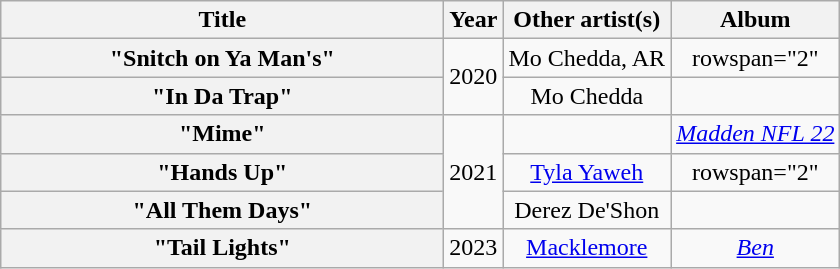<table class="wikitable plainrowheaders" style="text-align:center;">
<tr>
<th scope="col" style="width:18em;">Title</th>
<th scope="col" style="width:1em;">Year</th>
<th scope="col">Other artist(s)</th>
<th scope="col">Album</th>
</tr>
<tr>
<th scope="row">"Snitch on Ya Man's"</th>
<td rowspan="2">2020</td>
<td>Mo Chedda, AR</td>
<td>rowspan="2" </td>
</tr>
<tr>
<th scope="row">"In Da Trap"</th>
<td>Mo Chedda</td>
</tr>
<tr>
<th scope="row">"Mime"</th>
<td rowspan="3">2021</td>
<td></td>
<td><em><a href='#'>Madden NFL 22</a></em></td>
</tr>
<tr>
<th scope="row">"Hands Up"</th>
<td><a href='#'>Tyla Yaweh</a></td>
<td>rowspan="2" </td>
</tr>
<tr>
<th scope="row">"All Them Days"</th>
<td>Derez De'Shon</td>
</tr>
<tr>
<th scope="row">"Tail Lights"</th>
<td>2023</td>
<td><a href='#'>Macklemore</a></td>
<td><em><a href='#'>Ben</a></em></td>
</tr>
</table>
